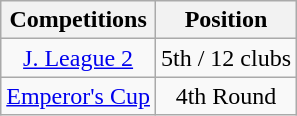<table class="wikitable" style="text-align:center;">
<tr>
<th>Competitions</th>
<th>Position</th>
</tr>
<tr>
<td><a href='#'>J. League 2</a></td>
<td>5th / 12 clubs</td>
</tr>
<tr>
<td><a href='#'>Emperor's Cup</a></td>
<td>4th Round</td>
</tr>
</table>
